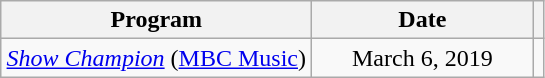<table class="wikitable" style="text-align:center">
<tr>
<th width="200">Program</th>
<th width="140">Date</th>
<th></th>
</tr>
<tr>
<td><em><a href='#'>Show Champion</a></em> (<a href='#'>MBC Music</a>)</td>
<td>March 6, 2019</td>
<td></td>
</tr>
</table>
